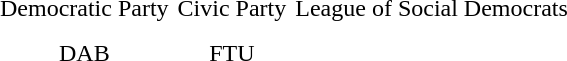<table cellpadding="2">
<tr border="0">
<td></td>
<td></td>
<td></td>
</tr>
<tr align="center">
<td>Democratic Party</td>
<td>Civic Party</td>
<td>League of Social Democrats</td>
</tr>
<tr border="0">
<td></td>
<td></td>
</tr>
<tr align="center">
<td>DAB</td>
<td>FTU</td>
</tr>
</table>
